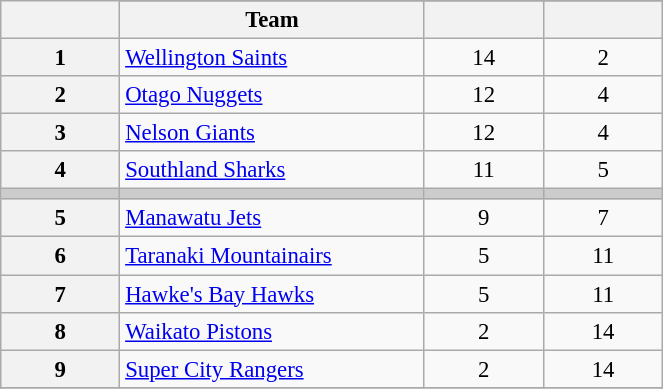<table class="wikitable" width="35%" style="font-size:95%; text-align:center">
<tr>
<th width="5%" rowspan=2></th>
</tr>
<tr>
<th width="10%">Team</th>
<th width="5%"></th>
<th width="5%"></th>
</tr>
<tr>
<th>1</th>
<td align=left><a href='#'>Wellington Saints</a></td>
<td>14</td>
<td>2</td>
</tr>
<tr>
<th>2</th>
<td align=left><a href='#'>Otago Nuggets</a></td>
<td>12</td>
<td>4</td>
</tr>
<tr>
<th>3</th>
<td align=left><a href='#'>Nelson Giants</a></td>
<td>12</td>
<td>4</td>
</tr>
<tr>
<th>4</th>
<td align=left><a href='#'>Southland Sharks</a></td>
<td>11</td>
<td>5</td>
</tr>
<tr bgcolor="#cccccc">
<td></td>
<td></td>
<td></td>
<td></td>
</tr>
<tr>
<th>5</th>
<td align=left><a href='#'>Manawatu Jets</a></td>
<td>9</td>
<td>7</td>
</tr>
<tr>
<th>6</th>
<td align=left><a href='#'>Taranaki Mountainairs</a></td>
<td>5</td>
<td>11</td>
</tr>
<tr>
<th>7</th>
<td align=left><a href='#'>Hawke's Bay Hawks</a></td>
<td>5</td>
<td>11</td>
</tr>
<tr>
<th>8</th>
<td align=left><a href='#'>Waikato Pistons</a></td>
<td>2</td>
<td>14</td>
</tr>
<tr>
<th>9</th>
<td align=left><a href='#'>Super City Rangers</a></td>
<td>2</td>
<td>14</td>
</tr>
<tr>
</tr>
</table>
